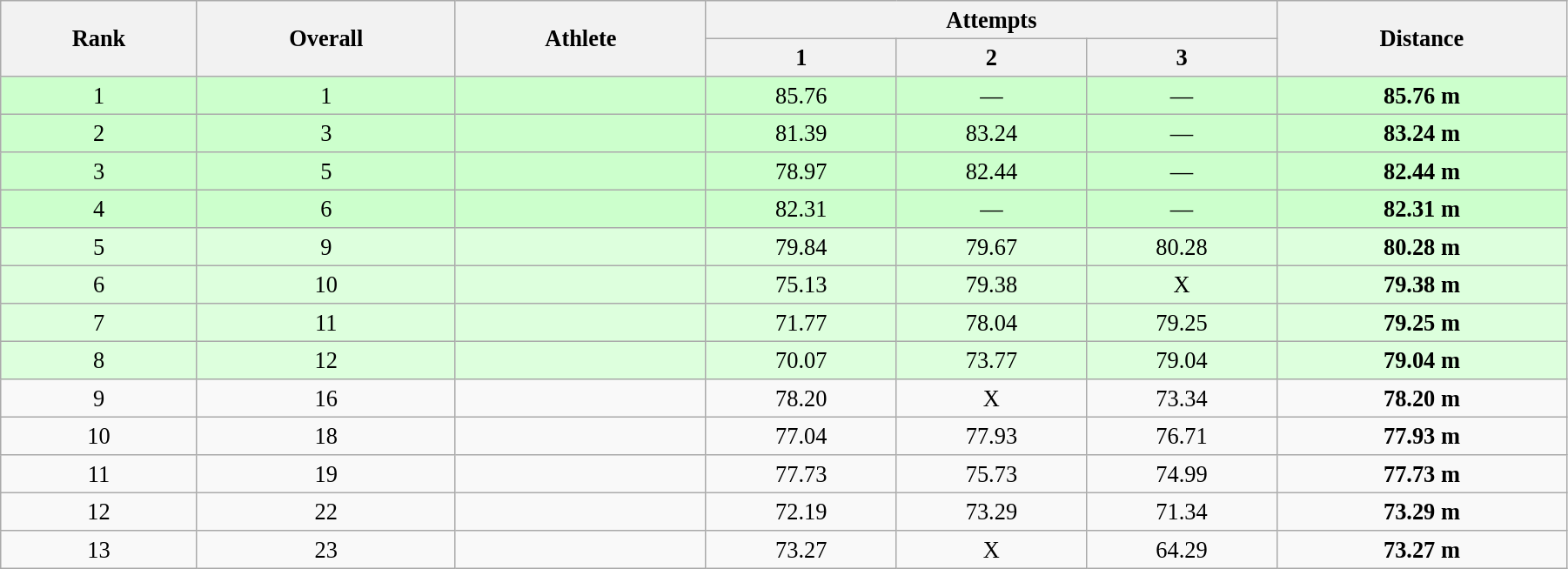<table class="wikitable" style=" text-align:center; font-size:110%;" width="95%">
<tr>
<th rowspan="2">Rank</th>
<th rowspan="2">Overall</th>
<th rowspan="2">Athlete</th>
<th colspan="3">Attempts</th>
<th rowspan="2">Distance</th>
</tr>
<tr>
<th>1</th>
<th>2</th>
<th>3</th>
</tr>
<tr style="background:#ccffcc;">
<td>1</td>
<td>1</td>
<td align=left></td>
<td>85.76</td>
<td>—</td>
<td>—</td>
<td><strong>85.76 m</strong></td>
</tr>
<tr style="background:#ccffcc;">
<td>2</td>
<td>3</td>
<td align=left></td>
<td>81.39</td>
<td>83.24</td>
<td>—</td>
<td><strong>83.24 m</strong></td>
</tr>
<tr style="background:#ccffcc;">
<td>3</td>
<td>5</td>
<td align=left></td>
<td>78.97</td>
<td>82.44</td>
<td>—</td>
<td><strong>82.44 m</strong></td>
</tr>
<tr style="background:#ccffcc;">
<td>4</td>
<td>6</td>
<td align=left></td>
<td>82.31</td>
<td>—</td>
<td>—</td>
<td><strong>82.31 m</strong></td>
</tr>
<tr style="background:#ddffdd;">
<td>5</td>
<td>9</td>
<td align=left></td>
<td>79.84</td>
<td>79.67</td>
<td>80.28</td>
<td><strong>80.28 m</strong></td>
</tr>
<tr style="background:#ddffdd;">
<td>6</td>
<td>10</td>
<td align=left></td>
<td>75.13</td>
<td>79.38</td>
<td>X</td>
<td><strong>79.38 m</strong></td>
</tr>
<tr style="background:#ddffdd;">
<td>7</td>
<td>11</td>
<td align=left></td>
<td>71.77</td>
<td>78.04</td>
<td>79.25</td>
<td><strong>79.25 m</strong></td>
</tr>
<tr style="background:#ddffdd;">
<td>8</td>
<td>12</td>
<td align=left></td>
<td>70.07</td>
<td>73.77</td>
<td>79.04</td>
<td><strong>79.04 m</strong></td>
</tr>
<tr>
<td>9</td>
<td>16</td>
<td align=left></td>
<td>78.20</td>
<td>X</td>
<td>73.34</td>
<td><strong>78.20 m </strong></td>
</tr>
<tr>
<td>10</td>
<td>18</td>
<td align=left></td>
<td>77.04</td>
<td>77.93</td>
<td>76.71</td>
<td><strong>77.93 m </strong></td>
</tr>
<tr>
<td>11</td>
<td>19</td>
<td align=left></td>
<td>77.73</td>
<td>75.73</td>
<td>74.99</td>
<td><strong>77.73 m </strong></td>
</tr>
<tr>
<td>12</td>
<td>22</td>
<td align=left></td>
<td>72.19</td>
<td>73.29</td>
<td>71.34</td>
<td><strong>73.29 m</strong></td>
</tr>
<tr>
<td>13</td>
<td>23</td>
<td align=left></td>
<td>73.27</td>
<td>X</td>
<td>64.29</td>
<td><strong>73.27 m</strong></td>
</tr>
</table>
